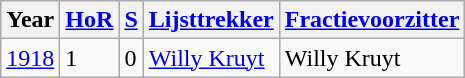<table class="wikitable sortable">
<tr>
<th>Year</th>
<th><a href='#'>HoR</a></th>
<th><a href='#'>S</a></th>
<th><a href='#'>Lijsttrekker</a></th>
<th><a href='#'>Fractievoorzitter</a></th>
</tr>
<tr>
<td><a href='#'>1918</a></td>
<td>1</td>
<td>0</td>
<td><a href='#'>Willy Kruyt</a></td>
<td>Willy Kruyt</td>
</tr>
</table>
